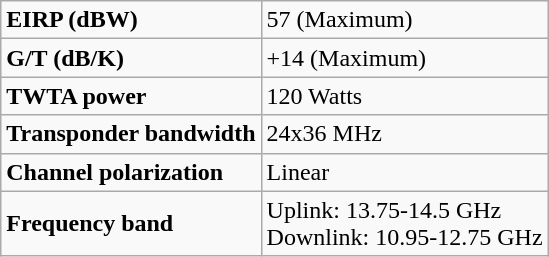<table class="wikitable">
<tr>
<td><strong>EIRP (dBW)</strong></td>
<td>57 (Maximum)</td>
</tr>
<tr>
<td><strong>G/T (dB/K)</strong></td>
<td>+14 (Maximum)</td>
</tr>
<tr>
<td><strong>TWTA power</strong></td>
<td>120 Watts</td>
</tr>
<tr>
<td><strong>Transponder bandwidth</strong></td>
<td>24x36 MHz</td>
</tr>
<tr>
<td><strong>Channel polarization</strong></td>
<td>Linear</td>
</tr>
<tr>
<td><strong>Frequency band</strong></td>
<td>Uplink: 13.75-14.5 GHz<br>Downlink: 10.95-12.75 GHz</td>
</tr>
</table>
